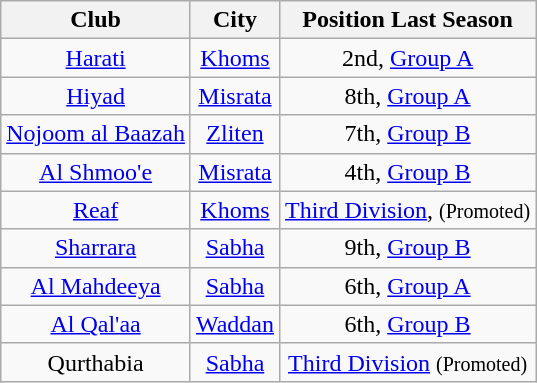<table class="wikitable" style="text-align: center;">
<tr>
<th>Club</th>
<th>City</th>
<th>Position Last Season</th>
</tr>
<tr>
<td><a href='#'>Harati</a></td>
<td><a href='#'>Khoms</a></td>
<td>2nd, <a href='#'>Group A</a></td>
</tr>
<tr>
<td><a href='#'>Hiyad</a></td>
<td><a href='#'>Misrata</a></td>
<td>8th, <a href='#'>Group A</a></td>
</tr>
<tr>
<td><a href='#'>Nojoom al Baazah</a></td>
<td><a href='#'>Zliten</a></td>
<td>7th, <a href='#'>Group B</a></td>
</tr>
<tr>
<td><a href='#'>Al Shmoo'e</a></td>
<td><a href='#'>Misrata</a></td>
<td>4th, <a href='#'>Group B</a></td>
</tr>
<tr>
<td><a href='#'>Reaf</a></td>
<td><a href='#'>Khoms</a></td>
<td><a href='#'>Third Division</a>, <small>(Promoted)</small></td>
</tr>
<tr>
<td><a href='#'>Sharrara</a></td>
<td><a href='#'>Sabha</a></td>
<td>9th, <a href='#'>Group B</a></td>
</tr>
<tr>
<td><a href='#'>Al Mahdeeya</a></td>
<td><a href='#'>Sabha</a></td>
<td>6th, <a href='#'>Group A</a></td>
</tr>
<tr>
<td><a href='#'>Al Qal'aa</a></td>
<td><a href='#'>Waddan</a></td>
<td>6th, <a href='#'>Group B</a></td>
</tr>
<tr>
<td>Qurthabia</td>
<td><a href='#'>Sabha</a></td>
<td><a href='#'>Third Division</a> <small>(Promoted)</small></td>
</tr>
</table>
